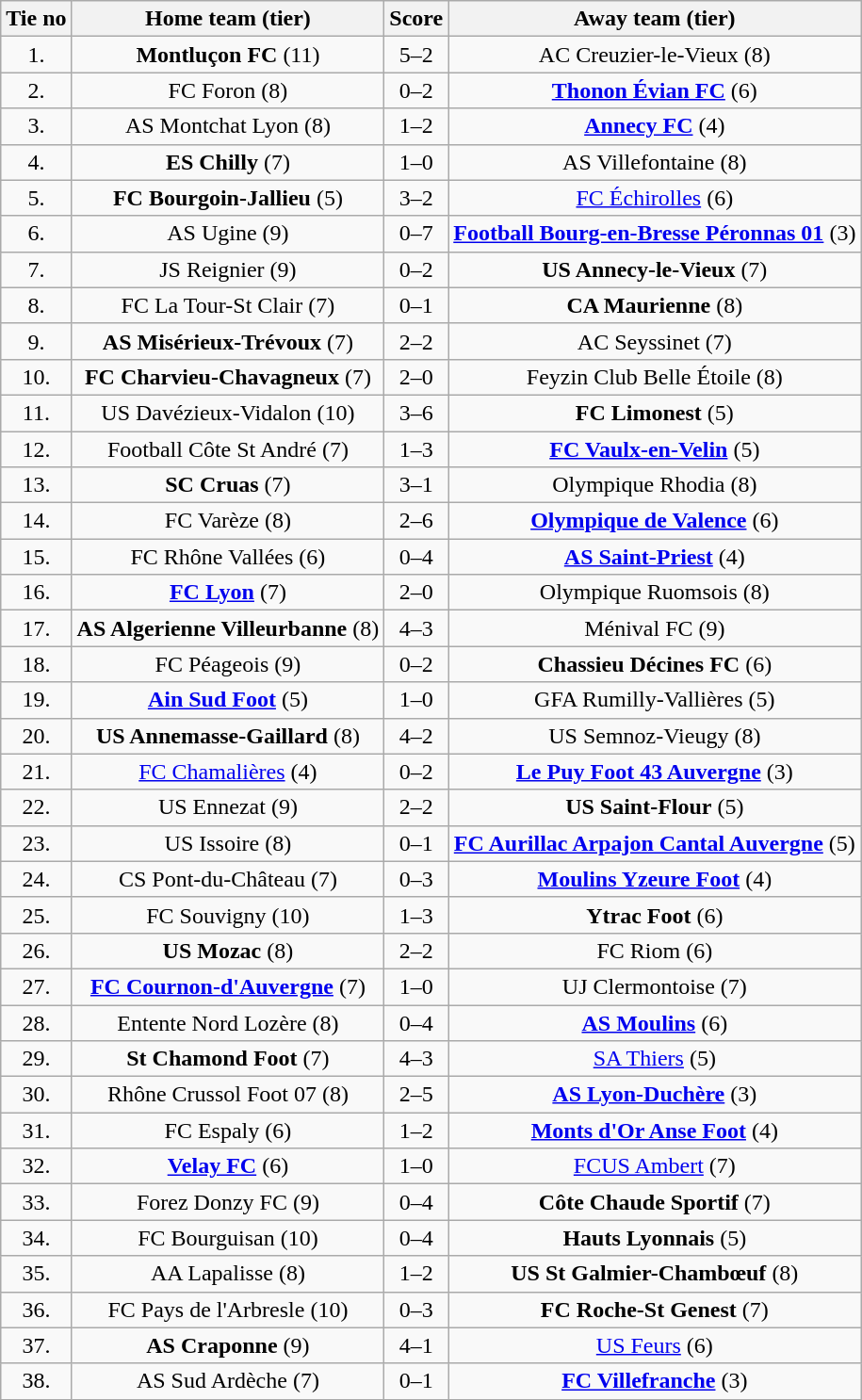<table class="wikitable" style="text-align: center">
<tr>
<th>Tie no</th>
<th>Home team (tier)</th>
<th>Score</th>
<th>Away team (tier)</th>
</tr>
<tr>
<td>1.</td>
<td><strong>Montluçon FC</strong> (11)</td>
<td>5–2</td>
<td>AC Creuzier-le-Vieux (8)</td>
</tr>
<tr>
<td>2.</td>
<td>FC Foron (8)</td>
<td>0–2</td>
<td><strong><a href='#'>Thonon Évian FC</a></strong> (6)</td>
</tr>
<tr>
<td>3.</td>
<td>AS Montchat Lyon (8)</td>
<td>1–2</td>
<td><strong><a href='#'>Annecy FC</a></strong> (4)</td>
</tr>
<tr>
<td>4.</td>
<td><strong>ES Chilly</strong> (7)</td>
<td>1–0</td>
<td>AS Villefontaine (8)</td>
</tr>
<tr>
<td>5.</td>
<td><strong>FC Bourgoin-Jallieu</strong> (5)</td>
<td>3–2 </td>
<td><a href='#'>FC Échirolles</a> (6)</td>
</tr>
<tr>
<td>6.</td>
<td>AS Ugine (9)</td>
<td>0–7</td>
<td><strong><a href='#'>Football Bourg-en-Bresse Péronnas 01</a></strong> (3)</td>
</tr>
<tr>
<td>7.</td>
<td>JS Reignier (9)</td>
<td>0–2</td>
<td><strong>US Annecy-le-Vieux</strong> (7)</td>
</tr>
<tr>
<td>8.</td>
<td>FC La Tour-St Clair (7)</td>
<td>0–1</td>
<td><strong>CA Maurienne</strong> (8)</td>
</tr>
<tr>
<td>9.</td>
<td><strong>AS Misérieux-Trévoux</strong> (7)</td>
<td>2–2 </td>
<td>AC Seyssinet (7)</td>
</tr>
<tr>
<td>10.</td>
<td><strong>FC Charvieu-Chavagneux</strong> (7)</td>
<td>2–0</td>
<td>Feyzin Club Belle Étoile (8)</td>
</tr>
<tr>
<td>11.</td>
<td>US Davézieux-Vidalon (10)</td>
<td>3–6</td>
<td><strong>FC Limonest</strong> (5)</td>
</tr>
<tr>
<td>12.</td>
<td>Football Côte St André (7)</td>
<td>1–3</td>
<td><strong><a href='#'>FC Vaulx-en-Velin</a></strong> (5)</td>
</tr>
<tr>
<td>13.</td>
<td><strong>SC Cruas</strong> (7)</td>
<td>3–1</td>
<td>Olympique Rhodia (8)</td>
</tr>
<tr>
<td>14.</td>
<td>FC Varèze (8)</td>
<td>2–6</td>
<td><strong><a href='#'>Olympique de Valence</a></strong> (6)</td>
</tr>
<tr>
<td>15.</td>
<td>FC Rhône Vallées (6)</td>
<td>0–4</td>
<td><strong><a href='#'>AS Saint-Priest</a></strong> (4)</td>
</tr>
<tr>
<td>16.</td>
<td><strong><a href='#'>FC Lyon</a></strong> (7)</td>
<td>2–0</td>
<td>Olympique Ruomsois (8)</td>
</tr>
<tr>
<td>17.</td>
<td><strong>AS Algerienne Villeurbanne</strong> (8)</td>
<td>4–3 </td>
<td>Ménival FC (9)</td>
</tr>
<tr>
<td>18.</td>
<td>FC Péageois (9)</td>
<td>0–2</td>
<td><strong>Chassieu Décines FC</strong> (6)</td>
</tr>
<tr>
<td>19.</td>
<td><strong><a href='#'>Ain Sud Foot</a></strong> (5)</td>
<td>1–0</td>
<td>GFA Rumilly-Vallières (5)</td>
</tr>
<tr>
<td>20.</td>
<td><strong>US Annemasse-Gaillard</strong> (8)</td>
<td>4–2</td>
<td>US Semnoz-Vieugy (8)</td>
</tr>
<tr>
<td>21.</td>
<td><a href='#'>FC Chamalières</a> (4)</td>
<td>0–2</td>
<td><strong><a href='#'>Le Puy Foot 43 Auvergne</a></strong> (3)</td>
</tr>
<tr>
<td>22.</td>
<td>US Ennezat (9)</td>
<td>2–2 </td>
<td><strong>US Saint-Flour</strong> (5)</td>
</tr>
<tr>
<td>23.</td>
<td>US Issoire (8)</td>
<td>0–1</td>
<td><strong><a href='#'>FC Aurillac Arpajon Cantal Auvergne</a></strong> (5)</td>
</tr>
<tr>
<td>24.</td>
<td>CS Pont-du-Château (7)</td>
<td>0–3</td>
<td><strong><a href='#'>Moulins Yzeure Foot</a></strong> (4)</td>
</tr>
<tr>
<td>25.</td>
<td>FC Souvigny (10)</td>
<td>1–3</td>
<td><strong>Ytrac Foot</strong> (6)</td>
</tr>
<tr>
<td>26.</td>
<td><strong>US Mozac</strong> (8)</td>
<td>2–2 </td>
<td>FC Riom (6)</td>
</tr>
<tr>
<td>27.</td>
<td><strong><a href='#'>FC Cournon-d'Auvergne</a></strong> (7)</td>
<td>1–0</td>
<td>UJ Clermontoise (7)</td>
</tr>
<tr>
<td>28.</td>
<td>Entente Nord Lozère (8)</td>
<td>0–4</td>
<td><strong><a href='#'>AS Moulins</a></strong> (6)</td>
</tr>
<tr>
<td>29.</td>
<td><strong>St Chamond Foot</strong> (7)</td>
<td>4–3</td>
<td><a href='#'>SA Thiers</a> (5)</td>
</tr>
<tr>
<td>30.</td>
<td>Rhône Crussol Foot 07 (8)</td>
<td>2–5</td>
<td><strong><a href='#'>AS Lyon-Duchère</a></strong> (3)</td>
</tr>
<tr>
<td>31.</td>
<td>FC Espaly (6)</td>
<td>1–2</td>
<td><strong><a href='#'>Monts d'Or Anse Foot</a></strong> (4)</td>
</tr>
<tr>
<td>32.</td>
<td><strong><a href='#'>Velay FC</a></strong> (6)</td>
<td>1–0</td>
<td><a href='#'>FCUS Ambert</a> (7)</td>
</tr>
<tr>
<td>33.</td>
<td>Forez Donzy FC (9)</td>
<td>0–4</td>
<td><strong>Côte Chaude Sportif</strong> (7)</td>
</tr>
<tr>
<td>34.</td>
<td>FC Bourguisan (10)</td>
<td>0–4</td>
<td><strong>Hauts Lyonnais</strong> (5)</td>
</tr>
<tr>
<td>35.</td>
<td>AA Lapalisse (8)</td>
<td>1–2</td>
<td><strong>US St Galmier-Chambœuf</strong> (8)</td>
</tr>
<tr>
<td>36.</td>
<td>FC Pays de l'Arbresle (10)</td>
<td>0–3 </td>
<td><strong>FC Roche-St Genest</strong> (7)</td>
</tr>
<tr>
<td>37.</td>
<td><strong>AS Craponne</strong> (9)</td>
<td>4–1</td>
<td><a href='#'>US Feurs</a> (6)</td>
</tr>
<tr>
<td>38.</td>
<td>AS Sud Ardèche (7)</td>
<td>0–1</td>
<td><strong><a href='#'>FC Villefranche</a></strong> (3)</td>
</tr>
</table>
